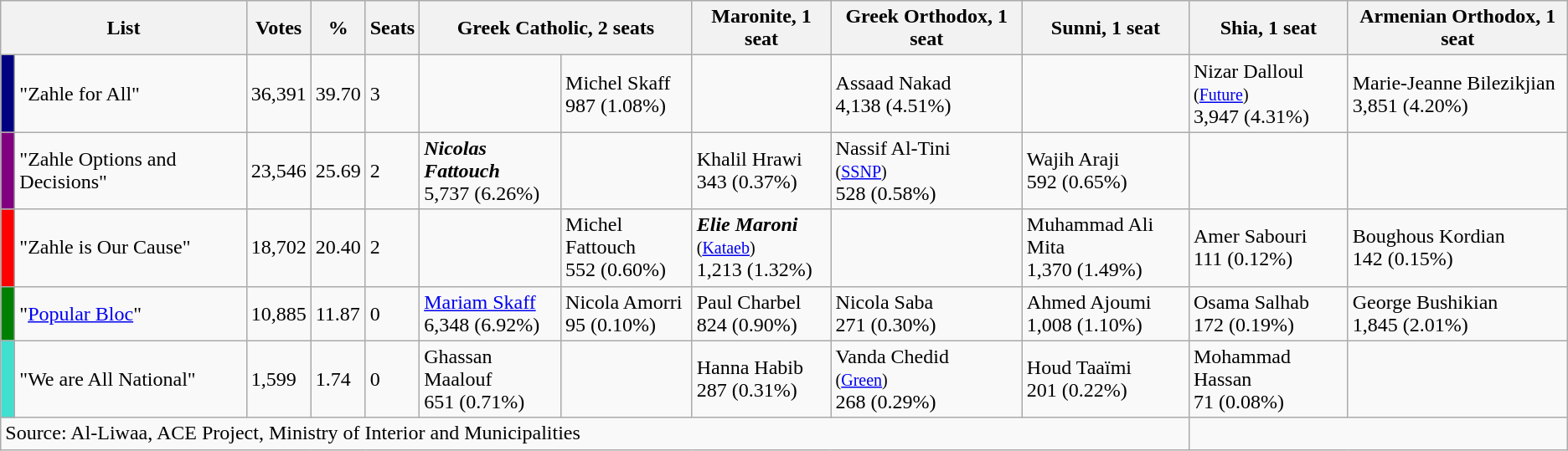<table class="wikitable" style="text-align:left">
<tr>
<th colspan="2">List</th>
<th>Votes</th>
<th>%</th>
<th>Seats</th>
<th colspan="2">Greek Catholic, 2 seats</th>
<th colspan="1">Maronite, 1 seat</th>
<th>Greek Orthodox, 1 seat</th>
<th>Sunni, 1 seat</th>
<th>Shia, 1 seat</th>
<th>Armenian Orthodox, 1 seat</th>
</tr>
<tr>
<td align="left," style="background-color:#000080"> </td>
<td>"Zahle for All"</td>
<td>36,391</td>
<td>39.70</td>
<td>3</td>
<td></td>
<td>Michel Skaff<br>987 (1.08%)</td>
<td></td>
<td>Assaad Nakad<br>4,138 (4.51%)</td>
<td></td>
<td>Nizar Dalloul<br><small>(<a href='#'>Future</a>)</small><br>3,947 (4.31%)</td>
<td>Marie-Jeanne Bilezikjian<br>3,851 (4.20%)</td>
</tr>
<tr>
<td align="left," style="background-color:purple"> </td>
<td>"Zahle Options and Decisions"</td>
<td>23,546</td>
<td>25.69</td>
<td>2</td>
<td><strong><em>Nicolas Fattouch</em></strong><br>5,737 (6.26%)</td>
<td></td>
<td>Khalil Hrawi<br>343 (0.37%)</td>
<td>Nassif Al-Tini<br><small>(<a href='#'>SSNP</a>)</small><br>528 (0.58%)</td>
<td>Wajih Araji<br>592 (0.65%)</td>
<td></td>
<td></td>
</tr>
<tr>
<td align="left," style="background-color:red"> </td>
<td>"Zahle is Our Cause"</td>
<td>18,702</td>
<td>20.40</td>
<td>2</td>
<td></td>
<td>Michel Fattouch<br>552 (0.60%)</td>
<td><strong><em>Elie Maroni</em></strong><br><small>(<a href='#'>Kataeb</a>)</small><br>1,213 (1.32%)</td>
<td></td>
<td>Muhammad Ali Mita<br>1,370 (1.49%)</td>
<td>Amer Sabouri<br>111 (0.12%)</td>
<td>Boughous Kordian<br>142 (0.15%)</td>
</tr>
<tr>
<td align="left," style="background-color:green"> </td>
<td>"<a href='#'>Popular Bloc</a>"</td>
<td>10,885</td>
<td>11.87</td>
<td>0</td>
<td><a href='#'>Mariam Skaff</a><br>6,348 (6.92%)</td>
<td>Nicola Amorri<br>95 (0.10%)</td>
<td>Paul Charbel<br>824 (0.90%)</td>
<td>Nicola Saba<br>271 (0.30%)</td>
<td>Ahmed Ajoumi<br>1,008 (1.10%)</td>
<td>Osama Salhab<br>172 (0.19%)</td>
<td>George Bushikian<br>1,845 (2.01%)</td>
</tr>
<tr>
<td align="left," style="background-color:turquoise"> </td>
<td>"We are All National"</td>
<td>1,599</td>
<td>1.74</td>
<td>0</td>
<td>Ghassan Maalouf<br>651 (0.71%)</td>
<td></td>
<td>Hanna Habib<br>287 (0.31%)</td>
<td>Vanda Chedid<br><small>(<a href='#'>Green</a>)</small><br>268 (0.29%)</td>
<td>Houd Taaïmi<br>201 (0.22%)</td>
<td>Mohammad Hassan<br>71 (0.08%)</td>
<td></td>
</tr>
<tr>
<td colspan="10" align="left">Source: Al-Liwaa, ACE Project, Ministry of Interior and Municipalities</td>
</tr>
</table>
